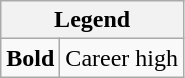<table class="wikitable mw-collapsible mw-collapsed">
<tr>
<th colspan="2">Legend</th>
</tr>
<tr>
<td><strong>Bold</strong></td>
<td>Career high</td>
</tr>
</table>
